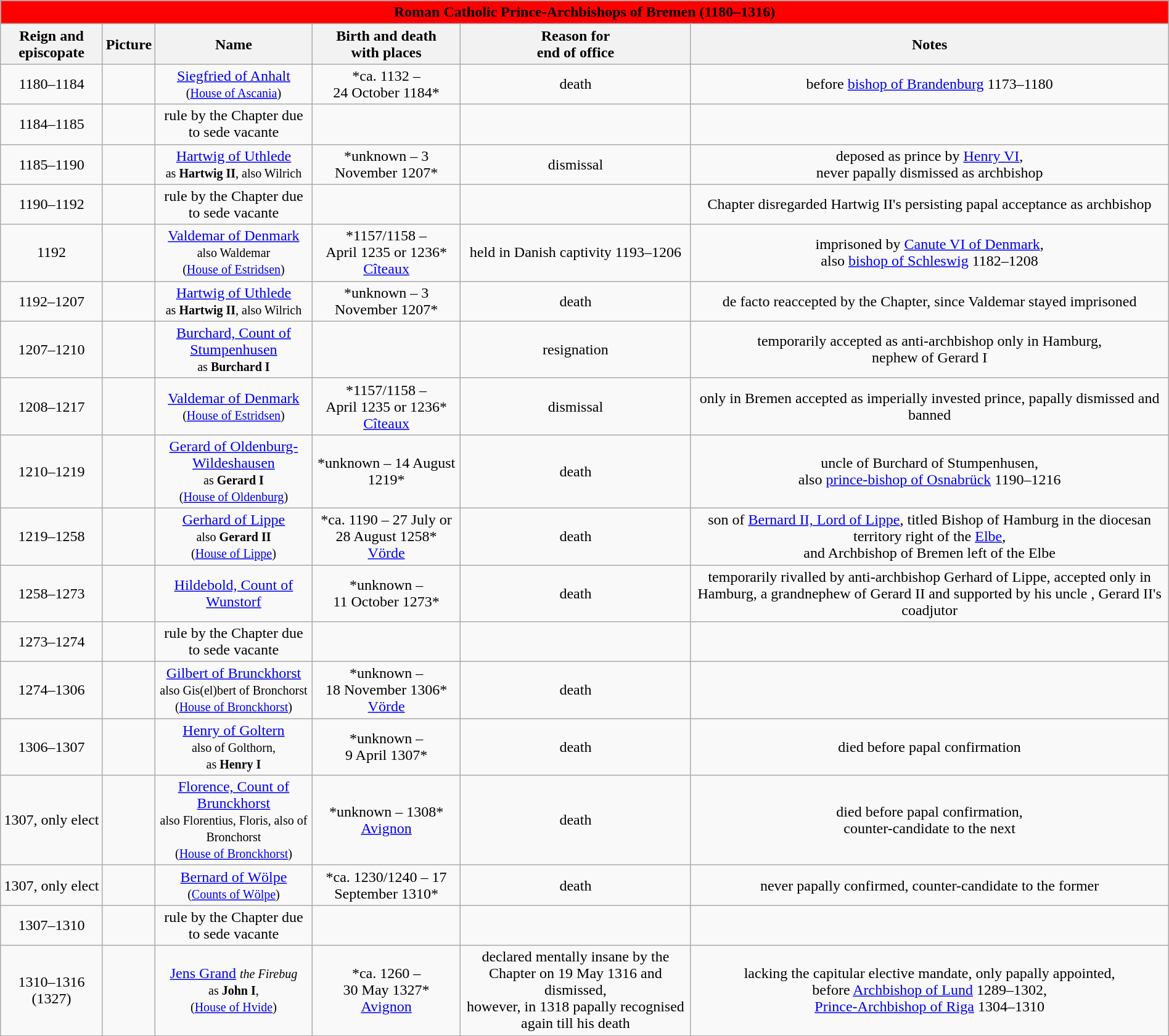<table width=100% class="wikitable">
<tr>
<td colspan="6" bgcolor=red align=center><strong><span>Roman Catholic Prince-Archbishops of Bremen (1180–1316)</span></strong></td>
</tr>
<tr>
<th>Reign and episcopate</th>
<th>Picture</th>
<th>Name</th>
<th>Birth and death<br>with places</th>
<th>Reason for <br>end of office</th>
<th>Notes</th>
</tr>
<tr>
<td align=center>1180–1184</td>
<td align=center></td>
<td align="center"><a href='#'>Siegfried of Anhalt</a><br><small>(<a href='#'>House of Ascania</a>)</small></td>
<td align="center">*ca. 1132 – <br>24 October 1184*</td>
<td align="center">death</td>
<td align="center">before <a href='#'>bishop of Brandenburg</a> 1173–1180</td>
</tr>
<tr>
<td align=center>1184–1185</td>
<td align=center></td>
<td align="center">rule by the Chapter due to sede vacante</td>
<td align="center"></td>
<td align="center"></td>
<td align="center"></td>
</tr>
<tr>
<td align=center>1185–1190</td>
<td align=center></td>
<td align="center"><a href='#'>Hartwig of Uthlede</a><br><small>as <strong>Hartwig II</strong>, also Wilrich</small></td>
<td align="center">*unknown – 3 November 1207*</td>
<td align="center">dismissal</td>
<td align="center">deposed as prince by <a href='#'>Henry VI</a>, <br>never papally dismissed as archbishop</td>
</tr>
<tr>
<td align=center>1190–1192</td>
<td align=center></td>
<td align="center">rule by the Chapter due to sede vacante</td>
<td align="center"></td>
<td align="center"></td>
<td align="center">Chapter disregarded Hartwig II's persisting papal acceptance as archbishop</td>
</tr>
<tr>
<td align=center>1192</td>
<td align=center></td>
<td align="center"><a href='#'>Valdemar of Denmark</a><br><small>also Waldemar<br>(<a href='#'>House of Estridsen</a>)</small></td>
<td align="center">*1157/1158 – <br>April 1235 or 1236*<br><a href='#'>Cîteaux</a></td>
<td align="center">held in Danish captivity 1193–1206</td>
<td align="center">imprisoned by <a href='#'>Canute VI of Denmark</a>, <br>also <a href='#'>bishop of Schleswig</a> 1182–1208</td>
</tr>
<tr>
<td align=center>1192–1207</td>
<td align=center></td>
<td align="center"><a href='#'>Hartwig of Uthlede</a><br><small>as <strong>Hartwig II</strong>, also Wilrich</small></td>
<td align="center">*unknown – 3 November 1207*</td>
<td align="center">death</td>
<td align="center">de facto reaccepted by the Chapter, since Valdemar stayed imprisoned</td>
</tr>
<tr>
<td align=center>1207–1210</td>
<td align=center></td>
<td align="center"><a href='#'>Burchard, Count of Stumpenhusen</a><br><small>as <strong>Burchard I</strong></small></td>
<td align="center"></td>
<td align="center">resignation</td>
<td align="center">temporarily accepted as anti-archbishop only in Hamburg, <br>nephew of Gerard I</td>
</tr>
<tr>
<td align=center>1208–1217</td>
<td align=center></td>
<td align="center"><a href='#'>Valdemar of Denmark</a><br><small>(<a href='#'>House of Estridsen</a>)</small></td>
<td align="center">*1157/1158 – <br>April 1235 or 1236* <br><a href='#'>Cîteaux</a></td>
<td align="center">dismissal</td>
<td align="center">only in Bremen accepted as imperially invested prince, papally dismissed and banned</td>
</tr>
<tr>
<td align=center>1210–1219</td>
<td align=center></td>
<td align="center"><a href='#'>Gerard of Oldenburg-Wildeshausen</a><br><small>as <strong>Gerard I</strong><br>(<a href='#'>House of Oldenburg</a>)</small></td>
<td align="center">*unknown – 14 August 1219*</td>
<td align="center">death</td>
<td align="center">uncle of Burchard of Stumpenhusen, <br>also <a href='#'>prince-bishop of Osnabrück</a> 1190–1216</td>
</tr>
<tr>
<td align=center>1219–1258</td>
<td align=center></td>
<td align="center"><a href='#'>Gerhard of Lippe</a><br><small>also <strong>Gerard II</strong><br>(<a href='#'>House of Lippe</a>)</small></td>
<td align="center">*ca. 1190 – 27 July or 28 August 1258*<br><a href='#'>Vörde</a></td>
<td align="center">death</td>
<td align="center">son of <a href='#'>Bernard II, Lord of Lippe</a>, titled Bishop of Hamburg in the diocesan territory right of the <a href='#'>Elbe</a>, <br>and Archbishop of Bremen left of the Elbe</td>
</tr>
<tr>
<td align=center>1258–1273</td>
<td align=center></td>
<td align="center"><a href='#'>Hildebold, Count of Wunstorf</a></td>
<td align="center">*unknown – <br>11 October 1273*</td>
<td align="center">death</td>
<td align="center">temporarily rivalled by anti-archbishop Gerhard of Lippe, accepted only in Hamburg, a grandnephew of Gerard II  and supported by his uncle , Gerard II's coadjutor</td>
</tr>
<tr>
<td align=center>1273–1274</td>
<td align=center></td>
<td align="center">rule by the Chapter due to sede vacante</td>
<td align="center"></td>
<td align="center"></td>
<td align="center"></td>
</tr>
<tr>
<td align=center>1274–1306</td>
<td align=center></td>
<td align="center"><a href='#'>Gilbert of Brunckhorst</a><br><small>also Gis(el)bert of Bronchorst<br>(<a href='#'>House of Bronckhorst</a>)</small></td>
<td align="center">*unknown – <br>18 November 1306*<br><a href='#'>Vörde</a></td>
<td align="center">death</td>
<td align="center"></td>
</tr>
<tr>
<td align=center>1306–1307</td>
<td align=center></td>
<td align="center"><a href='#'>Henry of Goltern</a><br><small>also of Golthorn, <br>as <strong>Henry I</strong></small></td>
<td align="center">*unknown – <br>9 April 1307*</td>
<td align="center">death</td>
<td align="center">died before papal confirmation</td>
</tr>
<tr>
<td align=center>1307, only elect</td>
<td align=center></td>
<td align="center"><a href='#'>Florence, Count of Brunckhorst</a><br><small>also Florentius, Floris, also of Bronchorst<br>(<a href='#'>House of Bronckhorst</a>)</small></td>
<td align="center">*unknown – 1308*<br><a href='#'>Avignon</a></td>
<td align="center">death</td>
<td align="center">died before papal confirmation, <br>counter-candidate to the next</td>
</tr>
<tr>
<td align=center>1307, only elect</td>
<td align=center></td>
<td align="center"><a href='#'>Bernard of Wölpe</a><br><small>(<a href='#'>Counts of Wölpe</a>)</small></td>
<td align="center">*ca. 1230/1240 – 17 September 1310*</td>
<td align="center">death</td>
<td align="center">never papally confirmed, counter-candidate to the former</td>
</tr>
<tr>
<td align=center>1307–1310</td>
<td align=center></td>
<td align="center">rule by the Chapter due to sede vacante</td>
<td align="center"></td>
<td align="center"></td>
<td align="center"></td>
</tr>
<tr>
<td align=center>1310–1316 (1327)</td>
<td align=center></td>
<td align="center"><a href='#'>Jens Grand</a> <small><em>the Firebug</em></small><br><small>as <strong>John I</strong>, <br>(<a href='#'>House of Hvide</a>)</small></td>
<td align="center">*ca. 1260 – <br>30 May 1327* <br><a href='#'>Avignon</a></td>
<td align="center">declared mentally insane by the Chapter on 19 May 1316 and dismissed, <br>however, in 1318 papally recognised again till his death</td>
<td align="center">lacking the capitular elective mandate, only papally appointed,<br> before <a href='#'>Archbishop of Lund</a> 1289–1302, <br><a href='#'>Prince-Archbishop of Riga</a> 1304–1310</td>
</tr>
<tr>
</tr>
</table>
